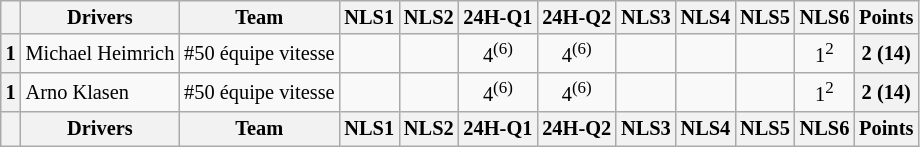<table class="wikitable" style="font-size:85%; text-align:center;">
<tr>
<th></th>
<th>Drivers</th>
<th>Team</th>
<th>NLS1</th>
<th>NLS2</th>
<th>24H-Q1</th>
<th>24H-Q2</th>
<th>NLS3</th>
<th>NLS4</th>
<th>NLS5</th>
<th>NLS6</th>
<th>Points</th>
</tr>
<tr>
<th>1</th>
<td align="left"> Michael Heimrich</td>
<td align="left"> #50 équipe vitesse</td>
<td></td>
<td></td>
<td> 4<sup>(6)</sup></td>
<td> 4<sup>(6)</sup></td>
<td></td>
<td></td>
<td></td>
<td> 1<sup>2</sup></td>
<th>2 (14)</th>
</tr>
<tr>
<th>1</th>
<td align="left"> Arno Klasen</td>
<td align="left"> #50 équipe vitesse</td>
<td></td>
<td></td>
<td> 4<sup>(6)</sup></td>
<td> 4<sup>(6)</sup></td>
<td></td>
<td></td>
<td></td>
<td> 1<sup>2</sup></td>
<th>2 (14)</th>
</tr>
<tr>
<th></th>
<th>Drivers</th>
<th>Team</th>
<th>NLS1</th>
<th>NLS2</th>
<th>24H-Q1</th>
<th>24H-Q2</th>
<th>NLS3</th>
<th>NLS4</th>
<th>NLS5</th>
<th>NLS6</th>
<th>Points</th>
</tr>
</table>
